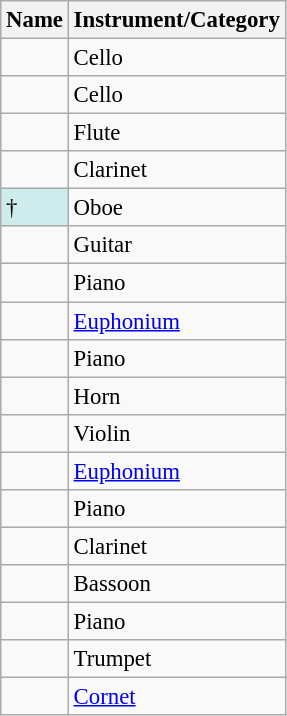<table class="wikitable sortable" style="font-size: 95%">
<tr>
<th>Name</th>
<th>Instrument/Category</th>
</tr>
<tr>
<td></td>
<td>Cello</td>
</tr>
<tr>
<td></td>
<td>Cello</td>
</tr>
<tr>
<td></td>
<td>Flute</td>
</tr>
<tr>
<td></td>
<td>Clarinet</td>
</tr>
<tr>
<td bgcolor="#CFECEC"><strong></strong>†</td>
<td>Oboe</td>
</tr>
<tr>
<td></td>
<td>Guitar</td>
</tr>
<tr>
<td></td>
<td>Piano</td>
</tr>
<tr>
<td></td>
<td><a href='#'>Euphonium</a></td>
</tr>
<tr>
<td></td>
<td>Piano</td>
</tr>
<tr>
<td></td>
<td>Horn</td>
</tr>
<tr>
<td><strong></strong></td>
<td>Violin</td>
</tr>
<tr>
<td></td>
<td><a href='#'>Euphonium</a></td>
</tr>
<tr>
<td><strong></strong></td>
<td>Piano</td>
</tr>
<tr>
<td></td>
<td>Clarinet</td>
</tr>
<tr>
<td></td>
<td>Bassoon</td>
</tr>
<tr>
<td></td>
<td>Piano</td>
</tr>
<tr>
<td></td>
<td>Trumpet</td>
</tr>
<tr>
<td><strong></strong></td>
<td><a href='#'>Cornet</a></td>
</tr>
</table>
